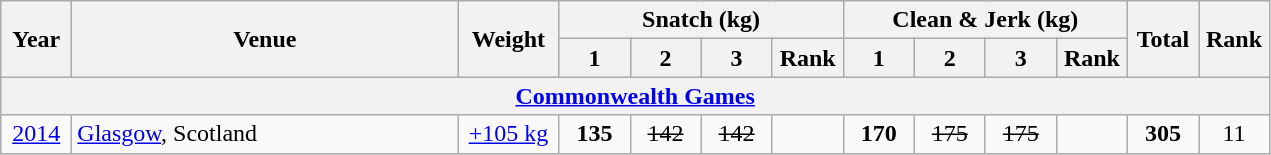<table class = "wikitable" style="text-align:center;">
<tr>
<th rowspan=2 width=40>Year</th>
<th rowspan=2 width=250>Venue</th>
<th rowspan=2 width=60>Weight</th>
<th colspan=4>Snatch (kg)</th>
<th colspan=4>Clean & Jerk (kg)</th>
<th rowspan=2 width=40>Total</th>
<th rowspan=2 width=40>Rank</th>
</tr>
<tr>
<th width=40>1</th>
<th width=40>2</th>
<th width=40>3</th>
<th width=40>Rank</th>
<th width=40>1</th>
<th width=40>2</th>
<th width=40>3</th>
<th width=40>Rank</th>
</tr>
<tr>
<th colspan=13><a href='#'>Commonwealth Games</a></th>
</tr>
<tr>
<td><a href='#'>2014</a></td>
<td align=left> <a href='#'>Glasgow</a>, Scotland</td>
<td><a href='#'>+105 kg</a></td>
<td><strong>135</strong></td>
<td><s>142</s></td>
<td><s>142</s></td>
<td></td>
<td><strong>170</strong></td>
<td><s>175</s></td>
<td><s>175</s></td>
<td></td>
<td><strong>305</strong></td>
<td>11</td>
</tr>
</table>
